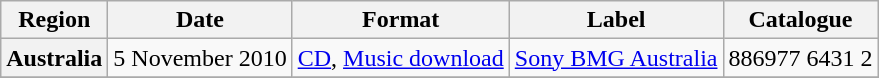<table class="wikitable plainrowheaders">
<tr>
<th scope="col">Region</th>
<th scope="col">Date</th>
<th scope="col">Format</th>
<th scope="col">Label</th>
<th scope="col">Catalogue</th>
</tr>
<tr>
<th scope="row">Australia</th>
<td>5 November 2010</td>
<td><a href='#'>CD</a>, <a href='#'>Music download</a></td>
<td><a href='#'>Sony BMG Australia</a></td>
<td>886977 6431 2</td>
</tr>
<tr>
</tr>
</table>
